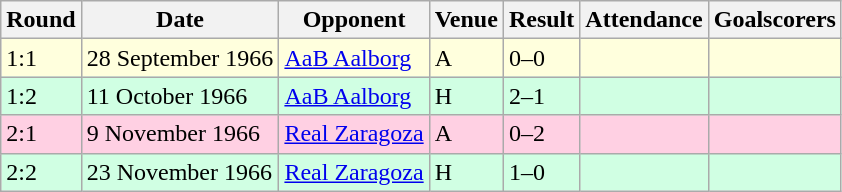<table class="wikitable">
<tr>
<th>Round</th>
<th>Date</th>
<th>Opponent</th>
<th>Venue</th>
<th>Result</th>
<th>Attendance</th>
<th>Goalscorers</th>
</tr>
<tr style="background-color: #ffffdd;">
<td>1:1</td>
<td>28 September 1966</td>
<td> <a href='#'>AaB Aalborg</a></td>
<td>A</td>
<td>0–0</td>
<td></td>
<td></td>
</tr>
<tr style="background-color: #d0ffe3;">
<td>1:2</td>
<td>11 October 1966</td>
<td> <a href='#'>AaB Aalborg</a></td>
<td>H</td>
<td>2–1</td>
<td></td>
<td></td>
</tr>
<tr style="background-color: #ffd0e3;">
<td>2:1</td>
<td>9 November 1966</td>
<td> <a href='#'>Real Zaragoza</a></td>
<td>A</td>
<td>0–2</td>
<td></td>
<td></td>
</tr>
<tr style="background-color: #d0ffe3;">
<td>2:2</td>
<td>23 November 1966</td>
<td> <a href='#'>Real Zaragoza</a></td>
<td>H</td>
<td>1–0</td>
<td></td>
<td></td>
</tr>
</table>
